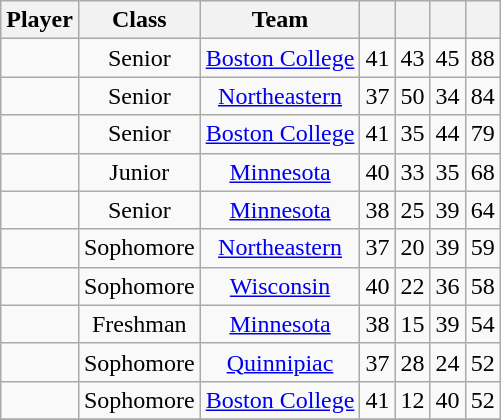<table class="wikitable sortable" style="font-size= 95%;text-align: center;">
<tr>
<th>Player</th>
<th>Class</th>
<th>Team</th>
<th></th>
<th></th>
<th></th>
<th></th>
</tr>
<tr>
<td></td>
<td>Senior</td>
<td><a href='#'>Boston College</a></td>
<td>41</td>
<td>43</td>
<td>45</td>
<td>88</td>
</tr>
<tr>
<td></td>
<td>Senior</td>
<td><a href='#'>Northeastern</a></td>
<td>37</td>
<td>50</td>
<td>34</td>
<td>84</td>
</tr>
<tr>
<td></td>
<td>Senior</td>
<td><a href='#'>Boston College</a></td>
<td>41</td>
<td>35</td>
<td>44</td>
<td>79</td>
</tr>
<tr>
<td></td>
<td>Junior</td>
<td><a href='#'>Minnesota</a></td>
<td>40</td>
<td>33</td>
<td>35</td>
<td>68</td>
</tr>
<tr>
<td></td>
<td>Senior</td>
<td><a href='#'>Minnesota</a></td>
<td>38</td>
<td>25</td>
<td>39</td>
<td>64</td>
</tr>
<tr>
<td></td>
<td>Sophomore</td>
<td><a href='#'>Northeastern</a></td>
<td>37</td>
<td>20</td>
<td>39</td>
<td>59</td>
</tr>
<tr>
<td></td>
<td>Sophomore</td>
<td><a href='#'>Wisconsin</a></td>
<td>40</td>
<td>22</td>
<td>36</td>
<td>58</td>
</tr>
<tr>
<td></td>
<td>Freshman</td>
<td><a href='#'>Minnesota</a></td>
<td>38</td>
<td>15</td>
<td>39</td>
<td>54</td>
</tr>
<tr>
<td></td>
<td>Sophomore</td>
<td><a href='#'>Quinnipiac</a></td>
<td>37</td>
<td>28</td>
<td>24</td>
<td>52</td>
</tr>
<tr>
<td></td>
<td>Sophomore</td>
<td><a href='#'>Boston College</a></td>
<td>41</td>
<td>12</td>
<td>40</td>
<td>52</td>
</tr>
<tr>
</tr>
</table>
